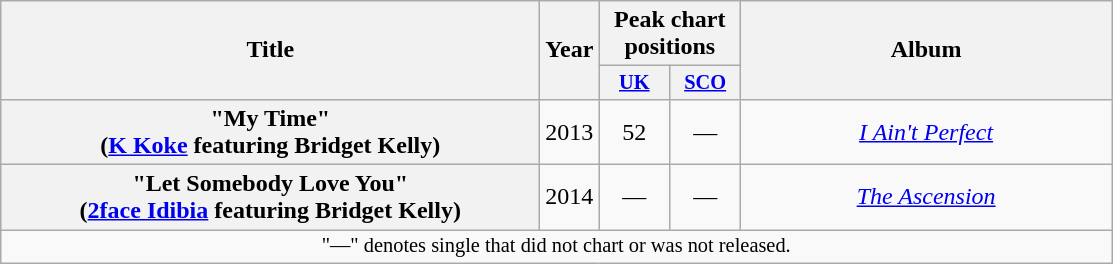<table class="wikitable plainrowheaders" style="text-align:center;">
<tr>
<th scope="col" rowspan="2" style="width:22em;">Title</th>
<th scope="col" rowspan="2">Year</th>
<th scope="col" colspan="2">Peak chart positions</th>
<th scope="col" rowspan="2" style="width:15em;">Album</th>
</tr>
<tr>
<th scope="col" style="width:3em;font-size:85%;"><a href='#'>UK</a><br></th>
<th scope="col" style="width:3em;font-size:85%;"><a href='#'>SCO</a><br></th>
</tr>
<tr>
<th scope="row">"My Time"<br><span>(<a href='#'>K Koke</a> featuring Bridget Kelly)</span></th>
<td>2013</td>
<td>52</td>
<td>—</td>
<td><em><a href='#'>I Ain't Perfect</a></em></td>
</tr>
<tr>
<th scope="row">"Let Somebody Love You"<br><span>(<a href='#'>2face Idibia</a> featuring Bridget Kelly)</span></th>
<td>2014</td>
<td>—</td>
<td>—</td>
<td><a href='#'><em>The Ascension</em></a></td>
</tr>
<tr>
<td colspan="14" style="font-size:85%">"—" denotes single that did not chart or was not released.</td>
</tr>
</table>
